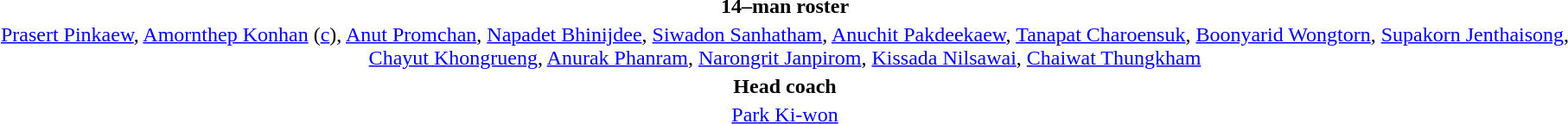<table style="text-align:center; margin-top:2em; margin-left:auto; margin-right:auto">
<tr>
<td><strong>14–man roster</strong></td>
</tr>
<tr>
<td><a href='#'>Prasert Pinkaew</a>, <a href='#'>Amornthep Konhan</a> (<a href='#'>c</a>), <a href='#'>Anut Promchan</a>, <a href='#'>Napadet Bhinijdee</a>, <a href='#'>Siwadon Sanhatham</a>, <a href='#'>Anuchit Pakdeekaew</a>, <a href='#'>Tanapat Charoensuk</a>, <a href='#'>Boonyarid Wongtorn</a>, <a href='#'>Supakorn Jenthaisong</a>, <a href='#'>Chayut Khongrueng</a>, <a href='#'>Anurak Phanram</a>, <a href='#'>Narongrit Janpirom</a>, <a href='#'>Kissada Nilsawai</a>, <a href='#'>Chaiwat Thungkham</a></td>
</tr>
<tr>
<td><strong>Head coach</strong></td>
</tr>
<tr>
<td> <a href='#'>Park Ki-won</a></td>
</tr>
</table>
